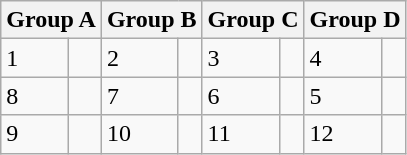<table class="wikitable" style="text-align:left;">
<tr>
<th colspan=2>Group A</th>
<th colspan=2>Group B</th>
<th colspan=2>Group C</th>
<th colspan=2>Group D</th>
</tr>
<tr>
<td>1</td>
<td></td>
<td>2</td>
<td></td>
<td>3</td>
<td></td>
<td>4</td>
<td></td>
</tr>
<tr>
<td>8</td>
<td></td>
<td>7</td>
<td></td>
<td>6</td>
<td></td>
<td>5</td>
<td></td>
</tr>
<tr>
<td>9</td>
<td></td>
<td>10</td>
<td></td>
<td>11</td>
<td></td>
<td>12</td>
<td></td>
</tr>
</table>
